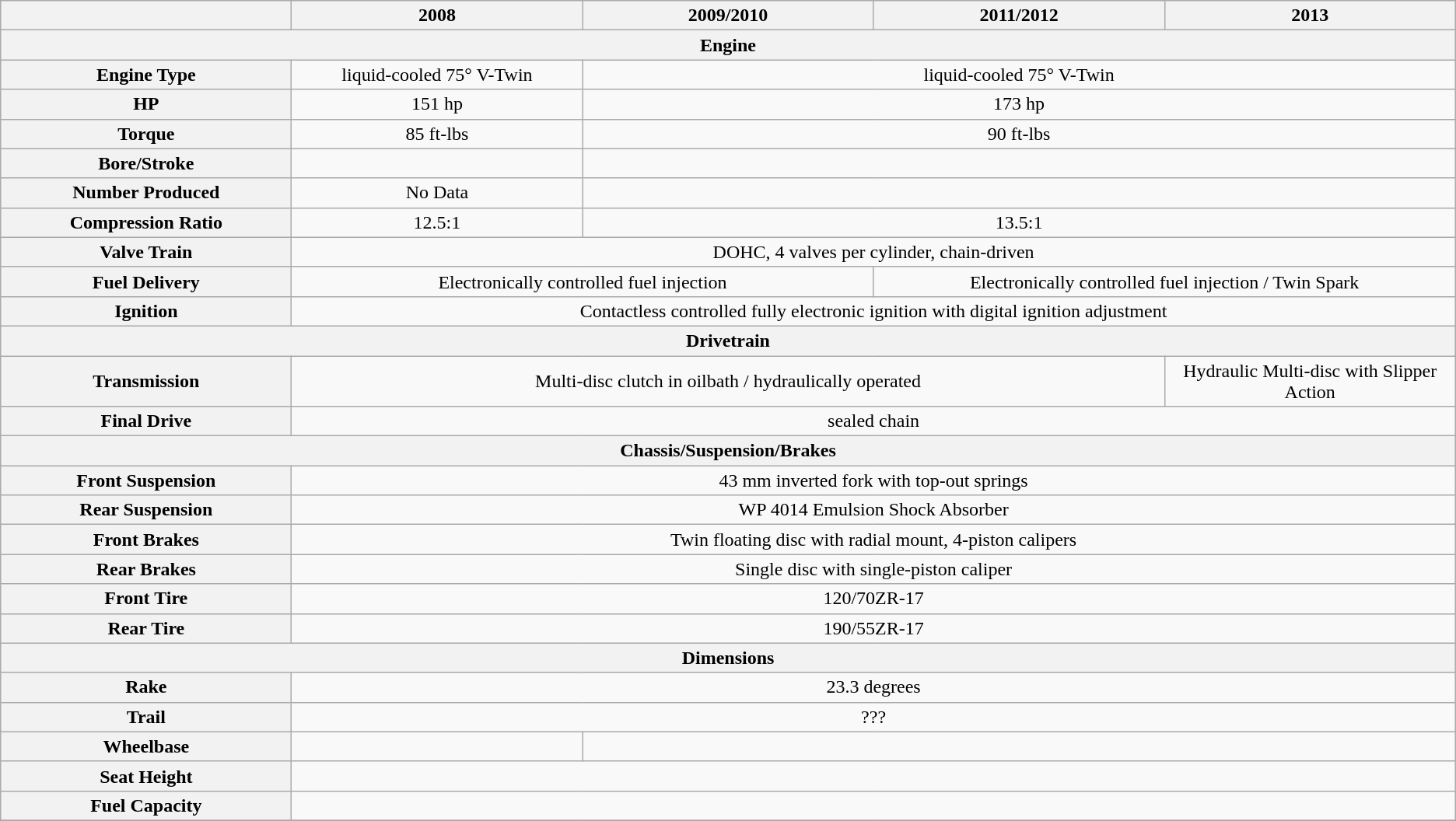<table align="center" class="wikitable" style="text-align:center;">
<tr>
<th></th>
<th width="20%">2008</th>
<th width="20%">2009/2010</th>
<th width="20%">2011/2012</th>
<th width="20%">2013</th>
</tr>
<tr>
<th colspan="5">Engine</th>
</tr>
<tr>
<th>Engine Type</th>
<td colspan=1> liquid-cooled 75° V-Twin</td>
<td colspan=3> liquid-cooled 75° V-Twin</td>
</tr>
<tr>
<th>HP</th>
<td colspan=1>151 hp</td>
<td colspan=3>173 hp</td>
</tr>
<tr>
<th>Torque</th>
<td colspan=1>85 ft-lbs</td>
<td colspan=3>90 ft-lbs</td>
</tr>
<tr>
<th>Bore/Stroke</th>
<td colspan=1></td>
<td colspan=3></td>
</tr>
<tr>
<th>Number Produced</th>
<td colspan=1>No Data</td>
<td colspan=4></td>
</tr>
<tr>
<th>Compression Ratio</th>
<td colspan=1>12.5:1</td>
<td colspan=3>13.5:1</td>
</tr>
<tr>
<th>Valve Train</th>
<td colspan="4">DOHC, 4 valves per cylinder, chain-driven</td>
</tr>
<tr>
<th>Fuel Delivery</th>
<td colspan="2">Electronically controlled fuel injection</td>
<td colspan="2">Electronically controlled fuel injection / Twin Spark</td>
</tr>
<tr>
<th>Ignition</th>
<td colspan="4">Contactless controlled fully electronic ignition with digital ignition adjustment</td>
</tr>
<tr>
<th colspan="5">Drivetrain</th>
</tr>
<tr>
<th>Transmission</th>
<td colspan="3">Multi-disc clutch in oilbath / hydraulically operated</td>
<td colspan="1">Hydraulic Multi-disc with Slipper Action</td>
</tr>
<tr>
<th>Final Drive</th>
<td colspan="4">sealed chain</td>
</tr>
<tr>
<th colspan="5">Chassis/Suspension/Brakes</th>
</tr>
<tr>
<th>Front Suspension</th>
<td colspan="4">43 mm inverted fork with top-out springs</td>
</tr>
<tr>
<th>Rear Suspension</th>
<td colspan="4">WP 4014 Emulsion Shock Absorber</td>
</tr>
<tr>
<th>Front Brakes</th>
<td colspan="4">Twin floating   disc with radial mount, 4-piston calipers</td>
</tr>
<tr>
<th>Rear Brakes</th>
<td colspan="4">Single  disc with single-piston caliper</td>
</tr>
<tr>
<th>Front Tire</th>
<td colspan="4">120/70ZR-17</td>
</tr>
<tr>
<th>Rear Tire</th>
<td colspan="4">190/55ZR-17</td>
</tr>
<tr>
<th colspan="5">Dimensions</th>
</tr>
<tr>
<th>Rake</th>
<td colspan="4">23.3 degrees</td>
</tr>
<tr>
<th>Trail</th>
<td colspan="4">???</td>
</tr>
<tr>
<th>Wheelbase</th>
<td colspan="1"></td>
<td colspan="3"></td>
</tr>
<tr>
<th>Seat Height</th>
<td colspan="4"></td>
</tr>
<tr>
<th>Fuel Capacity</th>
<td colspan=4></td>
</tr>
<tr>
</tr>
</table>
